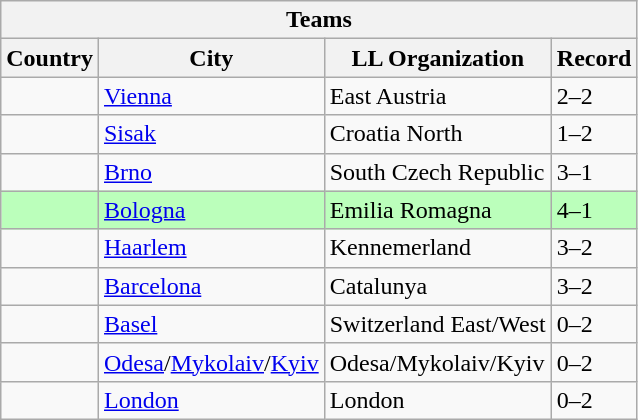<table class="wikitable">
<tr>
<th colspan="4">Teams</th>
</tr>
<tr>
<th>Country</th>
<th>City</th>
<th>LL Organization</th>
<th>Record</th>
</tr>
<tr>
<td><strong></strong></td>
<td><a href='#'>Vienna</a></td>
<td>East Austria</td>
<td>2–2</td>
</tr>
<tr>
<td><strong></strong></td>
<td><a href='#'>Sisak</a></td>
<td>Croatia North</td>
<td>1–2</td>
</tr>
<tr>
<td><strong></strong></td>
<td><a href='#'>Brno</a></td>
<td>South Czech Republic</td>
<td>3–1</td>
</tr>
<tr bgcolor="bbffbb">
<td><strong></strong></td>
<td><a href='#'>Bologna</a></td>
<td>Emilia Romagna</td>
<td>4–1</td>
</tr>
<tr>
<td><strong></strong></td>
<td><a href='#'>Haarlem</a></td>
<td>Kennemerland</td>
<td>3–2</td>
</tr>
<tr>
<td><strong></strong></td>
<td><a href='#'>Barcelona</a></td>
<td>Catalunya</td>
<td>3–2</td>
</tr>
<tr>
<td><strong></strong></td>
<td><a href='#'>Basel</a></td>
<td>Switzerland East/West</td>
<td>0–2</td>
</tr>
<tr>
<td><strong></strong></td>
<td><a href='#'>Odesa</a>/<a href='#'>Mykolaiv</a>/<a href='#'>Kyiv</a></td>
<td>Odesa/Mykolaiv/Kyiv</td>
<td>0–2</td>
</tr>
<tr>
<td><strong></strong></td>
<td><a href='#'>London</a></td>
<td>London</td>
<td>0–2</td>
</tr>
</table>
